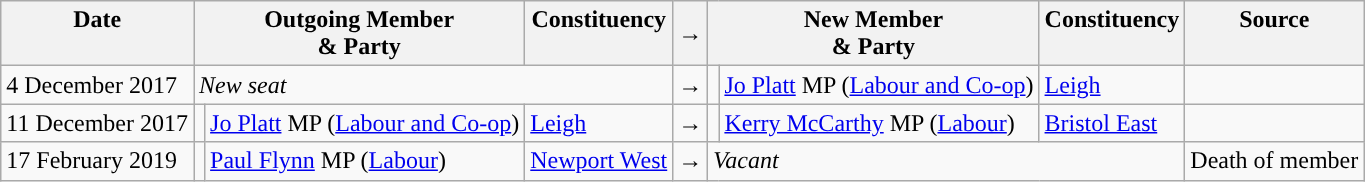<table class="wikitable">
<tr>
<th valign="top">Date</th>
<th colspan="2" valign="top">Outgoing Member<br>& Party</th>
<th valign="top">Constituency</th>
<th>→</th>
<th colspan="2" valign="top">New Member<br>& Party</th>
<th valign="top">Constituency</th>
<th valign="top">Source</th>
</tr>
<tr>
<td>4 December 2017</td>
<td colspan=3><em>New seat</em></td>
<td>→</td>
<td style="color:inherit;background:"></td>
<td><a href='#'>Jo Platt</a> MP (<a href='#'>Labour and Co-op</a>)</td>
<td><a href='#'>Leigh</a></td>
<td></td>
</tr>
<tr>
<td>11 December 2017</td>
<td style="color:inherit;background:"></td>
<td><a href='#'>Jo Platt</a> MP (<a href='#'>Labour and Co-op</a>)</td>
<td><a href='#'>Leigh</a></td>
<td>→</td>
<td style="color:inherit;background:"></td>
<td><a href='#'>Kerry McCarthy</a> MP (<a href='#'>Labour</a>)</td>
<td><a href='#'>Bristol East</a></td>
<td></td>
</tr>
<tr>
<td>17 February 2019</td>
<td style="color:inherit;background:"></td>
<td><a href='#'>Paul Flynn</a> MP (<a href='#'>Labour</a>)</td>
<td><a href='#'>Newport West</a></td>
<td>→</td>
<td colspan=3><em>Vacant</em></td>
<td>Death of member</td>
</tr>
</table>
